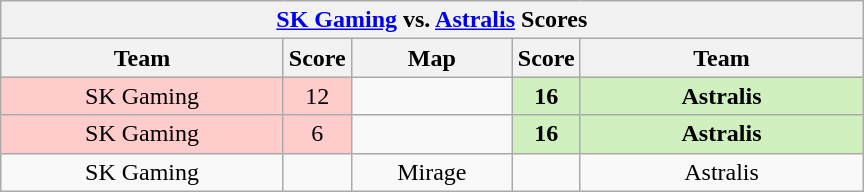<table class="wikitable" style="text-align: center;">
<tr>
<th colspan=5><a href='#'>SK Gaming</a> vs.  <a href='#'>Astralis</a> Scores</th>
</tr>
<tr>
<th width="181px">Team</th>
<th width="20px">Score</th>
<th width="100px">Map</th>
<th width="20px">Score</th>
<th width="181px">Team</th>
</tr>
<tr>
<td style="background: #FFCCCC;">SK Gaming</td>
<td style="background: #FFCCCC;">12</td>
<td></td>
<td style="background: #D0F0C0;"><strong>16</strong></td>
<td style="background: #D0F0C0;"><strong>Astralis</strong></td>
</tr>
<tr>
<td style="background: #FFCCCC;">SK Gaming</td>
<td style="background: #FFCCCC;">6</td>
<td></td>
<td style="background: #D0F0C0;"><strong>16</strong></td>
<td style="background: #D0F0C0;"><strong>Astralis</strong></td>
</tr>
<tr>
<td>SK Gaming</td>
<td></td>
<td>Mirage</td>
<td></td>
<td>Astralis</td>
</tr>
</table>
